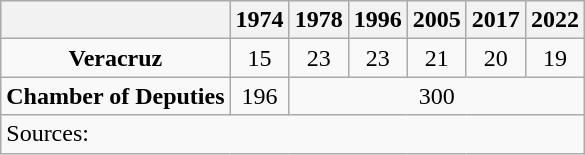<table class="wikitable" style="text-align: center">
<tr>
<th></th>
<th>1974</th>
<th>1978</th>
<th>1996</th>
<th>2005</th>
<th>2017</th>
<th>2022</th>
</tr>
<tr>
<td><strong>Veracruz</strong></td>
<td>15</td>
<td>23</td>
<td>23</td>
<td>21</td>
<td>20</td>
<td>19</td>
</tr>
<tr>
<td><strong>Chamber of Deputies</strong></td>
<td>196</td>
<td colspan=5>300</td>
</tr>
<tr>
<td colspan=7 style="text-align: left">Sources: </td>
</tr>
</table>
